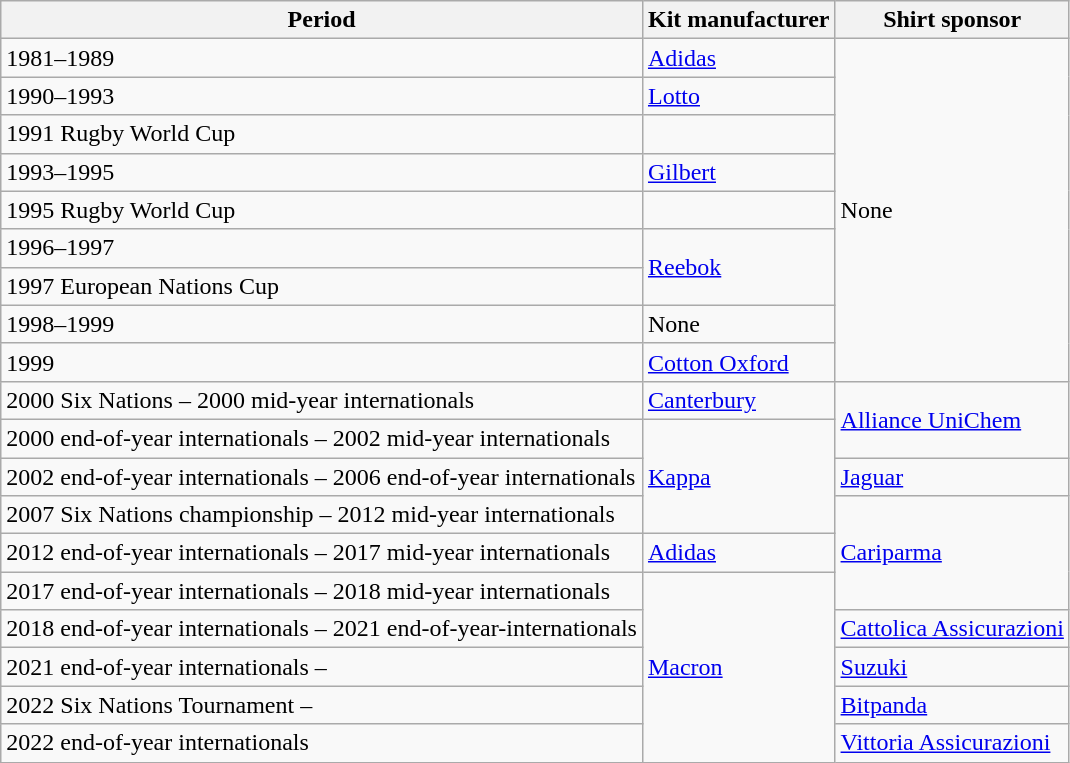<table class="wikitable">
<tr>
<th>Period</th>
<th>Kit manufacturer</th>
<th>Shirt sponsor</th>
</tr>
<tr>
<td>1981–1989</td>
<td><a href='#'>Adidas</a></td>
<td rowspan=9>None</td>
</tr>
<tr>
<td>1990–1993</td>
<td><a href='#'>Lotto</a></td>
</tr>
<tr>
<td>1991 Rugby World Cup</td>
</tr>
<tr>
<td>1993–1995</td>
<td><a href='#'>Gilbert</a></td>
</tr>
<tr>
<td>1995 Rugby World Cup</td>
</tr>
<tr>
<td>1996–1997</td>
<td rowspan=2><a href='#'>Reebok</a></td>
</tr>
<tr>
<td>1997 European Nations Cup</td>
</tr>
<tr>
<td>1998–1999</td>
<td>None</td>
</tr>
<tr>
<td>1999</td>
<td><a href='#'>Cotton Oxford</a></td>
</tr>
<tr>
<td>2000 Six Nations – 2000 mid-year internationals</td>
<td><a href='#'>Canterbury</a></td>
<td rowspan=2><a href='#'>Alliance UniChem</a></td>
</tr>
<tr>
<td>2000 end-of-year internationals – 2002 mid-year internationals</td>
<td rowspan=3><a href='#'>Kappa</a></td>
</tr>
<tr>
<td>2002 end-of-year internationals – 2006 end-of-year internationals</td>
<td><a href='#'>Jaguar</a></td>
</tr>
<tr>
<td>2007 Six Nations championship – 2012 mid-year internationals</td>
<td rowspan=3><a href='#'>Cariparma</a></td>
</tr>
<tr>
<td>2012 end-of-year internationals – 2017 mid-year internationals</td>
<td><a href='#'>Adidas</a></td>
</tr>
<tr>
<td>2017 end-of-year internationals – 2018 mid-year internationals</td>
<td rowspan="5"><a href='#'>Macron</a></td>
</tr>
<tr>
<td>2018 end-of-year internationals – 2021 end-of-year-internationals</td>
<td><a href='#'>Cattolica Assicurazioni</a></td>
</tr>
<tr>
<td>2021 end-of-year internationals –</td>
<td><a href='#'>Suzuki</a></td>
</tr>
<tr>
<td>2022 Six Nations Tournament –</td>
<td><a href='#'>Bitpanda</a></td>
</tr>
<tr>
<td>2022 end-of-year internationals</td>
<td><a href='#'>Vittoria Assicurazioni</a></td>
</tr>
</table>
